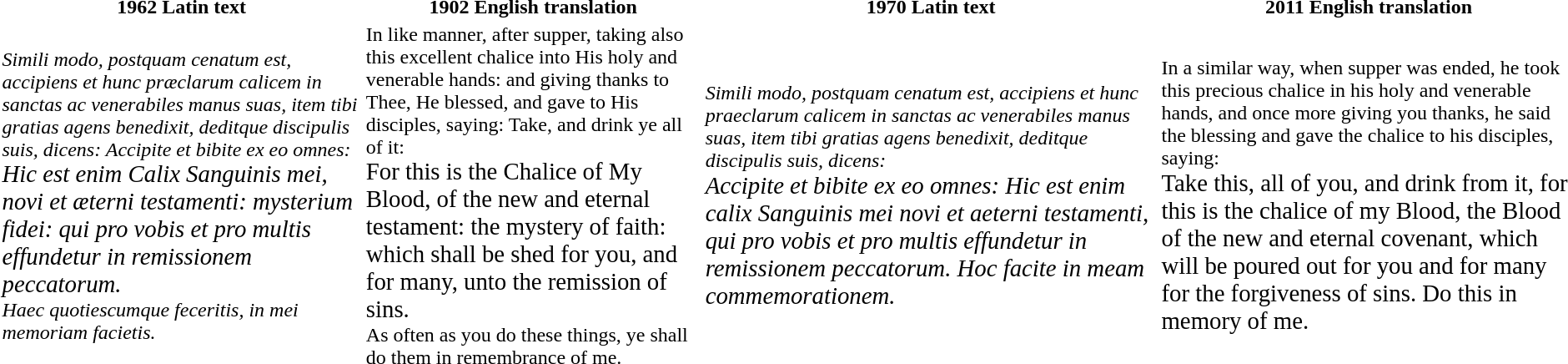<table>
<tr>
<th>1962 Latin text</th>
<th>1902 English translation</th>
<th>1970 Latin text</th>
<th>2011 English translation</th>
</tr>
<tr>
<td><em>Simili modo, postquam cenatum est, accipiens et hunc præclarum calicem in sanctas ac venerabiles manus suas, item tibi gratias agens benedixit, deditque discipulis suis, dicens: Accipite et bibite ex eo omnes:</em><br><em><big>Hic est enim Calix Sanguinis mei, novi et æterni testamenti: mysterium fidei: qui pro vobis et pro multis effundetur in remissionem peccatorum.</big></em><br>
<em>Haec quotiescumque feceritis, in mei memoriam facietis.</em></td>
<td>In like manner, after supper, taking also this excellent chalice into His holy and venerable hands: and giving thanks to Thee, He blessed, and gave to His disciples, saying: Take, and drink ye all of it:<br><big>For this is the Chalice of My Blood, of the new and eternal testament: the mystery of faith: which shall be shed for you, and for many, unto the remission of sins.</big><br>
As often as you do these things, ye shall do them in remembrance of me.</td>
<td><em>Simili modo, postquam cenatum est, accipiens et hunc praeclarum calicem in sanctas ac venerabiles manus suas, item tibi gratias agens benedixit, deditque discipulis suis, dicens:</em><br><em><big>Accipite et bibite ex eo omnes: Hic est enim calix Sanguinis mei novi et aeterni testamenti, qui pro vobis et pro multis effundetur in remissionem peccatorum. Hoc facite in meam commemorationem.</big></em></td>
<td>In a similar way, when supper was ended, he took this precious chalice in his holy and venerable hands, and once more giving you thanks, he said the blessing and gave the chalice to his disciples, saying:<br><big>Take this, all of you, and drink from it, for this is the chalice of my Blood, the Blood of the new and eternal covenant, which will be poured out for you and for many for the forgiveness of sins. Do this in memory of me.</big></td>
</tr>
</table>
